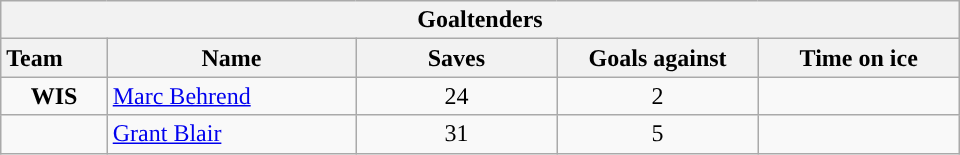<table class="wikitable" style="width:40em; text-align:right;">
<tr>
<th colspan=5>Goaltenders</th>
</tr>
<tr>
<th style="width:4em; text-align:left;">Team</th>
<th style="width:10em;">Name</th>
<th style="width:8em;">Saves</th>
<th style="width:8em;">Goals against</th>
<th style="width:8em;">Time on ice</th>
</tr>
<tr>
<td align=center><strong>WIS</strong></td>
<td style="text-align:left;"><a href='#'>Marc Behrend</a></td>
<td align=center>24</td>
<td align=center>2</td>
<td align=center></td>
</tr>
<tr>
<td style="text-align:center; "><strong></strong></td>
<td style="text-align:left;"><a href='#'>Grant Blair</a></td>
<td align=center>31</td>
<td align=center>5</td>
<td align=center></td>
</tr>
</table>
